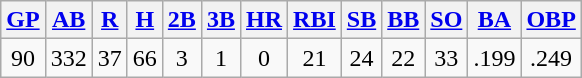<table class="wikitable">
<tr>
<th><a href='#'>GP</a></th>
<th><a href='#'>AB</a></th>
<th><a href='#'>R</a></th>
<th><a href='#'>H</a></th>
<th><a href='#'>2B</a></th>
<th><a href='#'>3B</a></th>
<th><a href='#'>HR</a></th>
<th><a href='#'>RBI</a></th>
<th><a href='#'>SB</a></th>
<th><a href='#'>BB</a></th>
<th><a href='#'>SO</a></th>
<th><a href='#'>BA</a></th>
<th><a href='#'>OBP</a></th>
</tr>
<tr align=center>
<td>90</td>
<td>332</td>
<td>37</td>
<td>66</td>
<td>3</td>
<td>1</td>
<td>0</td>
<td>21</td>
<td>24</td>
<td>22</td>
<td>33</td>
<td>.199</td>
<td>.249</td>
</tr>
</table>
